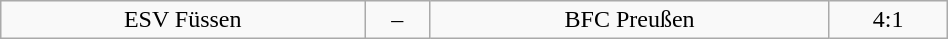<table class="wikitable" width="50%">
<tr align="center">
<td>ESV Füssen</td>
<td>–</td>
<td>BFC Preußen</td>
<td>4:1</td>
</tr>
</table>
